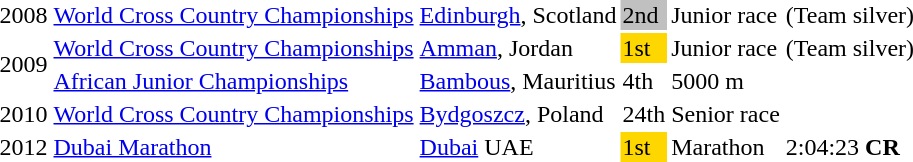<table>
<tr>
<td>2008</td>
<td><a href='#'>World Cross Country Championships</a></td>
<td><a href='#'>Edinburgh</a>, Scotland</td>
<td bgcolor=silver>2nd</td>
<td>Junior race</td>
<td>(Team silver)</td>
</tr>
<tr>
<td rowspan=2>2009</td>
<td><a href='#'>World Cross Country Championships</a></td>
<td><a href='#'>Amman</a>, Jordan</td>
<td bgcolor=gold>1st</td>
<td>Junior race</td>
<td>(Team silver)</td>
</tr>
<tr>
<td><a href='#'>African Junior Championships</a></td>
<td><a href='#'>Bambous</a>, Mauritius</td>
<td>4th</td>
<td>5000 m</td>
<td></td>
</tr>
<tr>
<td>2010</td>
<td><a href='#'>World Cross Country Championships</a></td>
<td><a href='#'>Bydgoszcz</a>, Poland</td>
<td>24th</td>
<td>Senior race</td>
<td></td>
</tr>
<tr>
<td>2012</td>
<td><a href='#'>Dubai Marathon</a></td>
<td><a href='#'>Dubai</a> UAE</td>
<td bgcolor=gold>1st</td>
<td>Marathon</td>
<td>2:04:23 <strong>CR</strong></td>
</tr>
</table>
